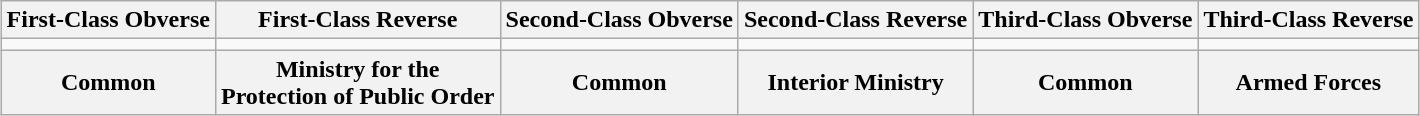<table class="wikitable" style="margin:1em auto;text-align:center;">
<tr>
<th>First-Class Obverse</th>
<th>First-Class Reverse</th>
<th>Second-Class Obverse</th>
<th>Second-Class Reverse</th>
<th>Third-Class Obverse</th>
<th>Third-Class Reverse</th>
</tr>
<tr>
<td></td>
<td></td>
<td></td>
<td></td>
<td></td>
<td></td>
</tr>
<tr>
<th>Common</th>
<th>Ministry for the<br>Protection of Public Order</th>
<th>Common</th>
<th>Interior Ministry</th>
<th>Common</th>
<th>Armed Forces</th>
</tr>
</table>
